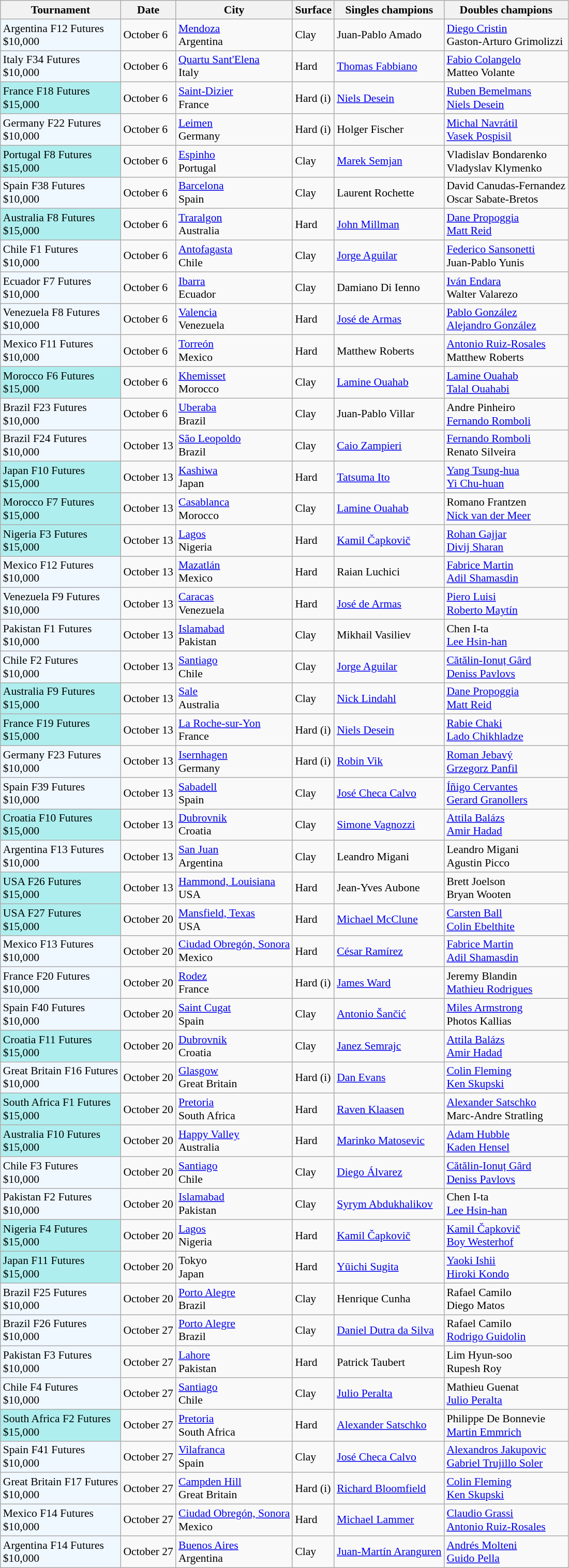<table class="sortable wikitable" style="font-size:90%">
<tr>
<th>Tournament</th>
<th>Date</th>
<th>City</th>
<th>Surface</th>
<th>Singles champions</th>
<th>Doubles champions</th>
</tr>
<tr>
<td style="background:#f0f8ff;">Argentina F12 Futures<br>$10,000</td>
<td>October 6</td>
<td><a href='#'>Mendoza</a><br>Argentina</td>
<td>Clay</td>
<td> Juan-Pablo Amado</td>
<td> <a href='#'>Diego Cristin</a><br> Gaston-Arturo Grimolizzi</td>
</tr>
<tr>
<td style="background:#f0f8ff;">Italy F34 Futures<br>$10,000</td>
<td>October 6</td>
<td><a href='#'>Quartu Sant'Elena</a><br>Italy</td>
<td>Hard</td>
<td> <a href='#'>Thomas Fabbiano</a></td>
<td> <a href='#'>Fabio Colangelo</a><br> Matteo Volante</td>
</tr>
<tr>
<td style="background:#afeeee;">France F18 Futures<br>$15,000</td>
<td>October 6</td>
<td><a href='#'>Saint-Dizier</a><br>France</td>
<td>Hard (i)</td>
<td> <a href='#'>Niels Desein</a></td>
<td> <a href='#'>Ruben Bemelmans</a><br> <a href='#'>Niels Desein</a></td>
</tr>
<tr>
<td style="background:#f0f8ff;">Germany F22 Futures<br>$10,000</td>
<td>October 6</td>
<td><a href='#'>Leimen</a><br>Germany</td>
<td>Hard (i)</td>
<td> Holger Fischer</td>
<td> <a href='#'>Michal Navrátil</a><br> <a href='#'>Vasek Pospisil</a></td>
</tr>
<tr>
<td style="background:#afeeee;">Portugal F8 Futures<br>$15,000</td>
<td>October 6</td>
<td><a href='#'>Espinho</a><br>Portugal</td>
<td>Clay</td>
<td> <a href='#'>Marek Semjan</a></td>
<td> Vladislav Bondarenko<br> Vladyslav Klymenko</td>
</tr>
<tr>
<td style="background:#f0f8ff;">Spain F38 Futures<br>$10,000</td>
<td>October 6</td>
<td><a href='#'>Barcelona</a><br>Spain</td>
<td>Clay</td>
<td> Laurent Rochette</td>
<td> David Canudas-Fernandez<br> Oscar Sabate-Bretos</td>
</tr>
<tr>
<td style="background:#afeeee;">Australia F8 Futures<br>$15,000</td>
<td>October 6</td>
<td><a href='#'>Traralgon</a><br>Australia</td>
<td>Hard</td>
<td> <a href='#'>John Millman</a></td>
<td> <a href='#'>Dane Propoggia</a><br> <a href='#'>Matt Reid</a></td>
</tr>
<tr>
<td style="background:#f0f8ff;">Chile F1 Futures<br>$10,000</td>
<td>October 6</td>
<td><a href='#'>Antofagasta</a><br>Chile</td>
<td>Clay</td>
<td> <a href='#'>Jorge Aguilar</a></td>
<td> <a href='#'>Federico Sansonetti</a><br> Juan-Pablo Yunis</td>
</tr>
<tr>
<td style="background:#f0f8ff;">Ecuador F7 Futures<br>$10,000</td>
<td>October 6</td>
<td><a href='#'>Ibarra</a><br>Ecuador</td>
<td>Clay</td>
<td> Damiano Di Ienno</td>
<td> <a href='#'>Iván Endara</a><br> Walter Valarezo</td>
</tr>
<tr>
<td style="background:#f0f8ff;">Venezuela F8 Futures<br>$10,000</td>
<td>October 6</td>
<td><a href='#'>Valencia</a><br>Venezuela</td>
<td>Hard</td>
<td> <a href='#'>José de Armas</a></td>
<td> <a href='#'>Pablo González</a><br> <a href='#'>Alejandro González</a></td>
</tr>
<tr>
<td style="background:#f0f8ff;">Mexico F11 Futures<br>$10,000</td>
<td>October 6</td>
<td><a href='#'>Torreón</a><br>Mexico</td>
<td>Hard</td>
<td> Matthew Roberts</td>
<td> <a href='#'>Antonio Ruiz-Rosales</a><br> Matthew Roberts</td>
</tr>
<tr>
<td style="background:#afeeee;">Morocco F6 Futures<br>$15,000</td>
<td>October 6</td>
<td><a href='#'>Khemisset</a><br>Morocco</td>
<td>Clay</td>
<td> <a href='#'>Lamine Ouahab</a></td>
<td> <a href='#'>Lamine Ouahab</a><br> <a href='#'>Talal Ouahabi</a></td>
</tr>
<tr>
<td style="background:#f0f8ff;">Brazil F23 Futures<br>$10,000</td>
<td>October 6</td>
<td><a href='#'>Uberaba</a><br>Brazil</td>
<td>Clay</td>
<td> Juan-Pablo Villar</td>
<td> Andre Pinheiro<br> <a href='#'>Fernando Romboli</a></td>
</tr>
<tr>
<td style="background:#f0f8ff;">Brazil F24 Futures<br>$10,000</td>
<td>October 13</td>
<td><a href='#'>São Leopoldo</a><br>Brazil</td>
<td>Clay</td>
<td> <a href='#'>Caio Zampieri</a></td>
<td> <a href='#'>Fernando Romboli</a><br> Renato Silveira</td>
</tr>
<tr>
<td style="background:#afeeee;">Japan F10 Futures<br>$15,000</td>
<td>October 13</td>
<td><a href='#'>Kashiwa</a><br>Japan</td>
<td>Hard</td>
<td> <a href='#'>Tatsuma Ito</a></td>
<td> <a href='#'>Yang Tsung-hua</a><br> <a href='#'>Yi Chu-huan</a></td>
</tr>
<tr>
<td style="background:#afeeee;">Morocco F7 Futures<br>$15,000</td>
<td>October 13</td>
<td><a href='#'>Casablanca</a><br>Morocco</td>
<td>Clay</td>
<td> <a href='#'>Lamine Ouahab</a></td>
<td> Romano Frantzen<br> <a href='#'>Nick van der Meer</a></td>
</tr>
<tr>
<td style="background:#afeeee;">Nigeria F3 Futures<br>$15,000</td>
<td>October 13</td>
<td><a href='#'>Lagos</a><br>Nigeria</td>
<td>Hard</td>
<td> <a href='#'>Kamil Čapkovič</a></td>
<td> <a href='#'>Rohan Gajjar</a><br> <a href='#'>Divij Sharan</a></td>
</tr>
<tr>
<td style="background:#f0f8ff;">Mexico F12 Futures<br>$10,000</td>
<td>October 13</td>
<td><a href='#'>Mazatlán</a><br>Mexico</td>
<td>Hard</td>
<td> Raian Luchici</td>
<td> <a href='#'>Fabrice Martin</a><br> <a href='#'>Adil Shamasdin</a></td>
</tr>
<tr>
<td style="background:#f0f8ff;">Venezuela F9 Futures<br>$10,000</td>
<td>October 13</td>
<td><a href='#'>Caracas</a><br>Venezuela</td>
<td>Hard</td>
<td> <a href='#'>José de Armas</a></td>
<td> <a href='#'>Piero Luisi</a><br> <a href='#'>Roberto Maytín</a></td>
</tr>
<tr>
<td style="background:#f0f8ff;">Pakistan F1 Futures<br>$10,000</td>
<td>October 13</td>
<td><a href='#'>Islamabad</a><br>Pakistan</td>
<td>Clay</td>
<td> Mikhail Vasiliev</td>
<td> Chen I-ta<br> <a href='#'>Lee Hsin-han</a></td>
</tr>
<tr>
<td style="background:#f0f8ff;">Chile F2 Futures<br>$10,000</td>
<td>October 13</td>
<td><a href='#'>Santiago</a><br>Chile</td>
<td>Clay</td>
<td> <a href='#'>Jorge Aguilar</a></td>
<td> <a href='#'>Cătălin-Ionuț Gârd</a><br> <a href='#'>Deniss Pavlovs</a></td>
</tr>
<tr>
<td style="background:#afeeee;">Australia F9 Futures<br>$15,000</td>
<td>October 13</td>
<td><a href='#'>Sale</a><br>Australia</td>
<td>Clay</td>
<td> <a href='#'>Nick Lindahl</a></td>
<td> <a href='#'>Dane Propoggia</a><br> <a href='#'>Matt Reid</a></td>
</tr>
<tr>
<td style="background:#afeeee;">France F19 Futures<br>$15,000</td>
<td>October 13</td>
<td><a href='#'>La Roche-sur-Yon</a><br>France</td>
<td>Hard (i)</td>
<td> <a href='#'>Niels Desein</a></td>
<td> <a href='#'>Rabie Chaki</a><br> <a href='#'>Lado Chikhladze</a></td>
</tr>
<tr>
<td style="background:#f0f8ff;">Germany F23 Futures<br>$10,000</td>
<td>October 13</td>
<td><a href='#'>Isernhagen</a><br>Germany</td>
<td>Hard (i)</td>
<td> <a href='#'>Robin Vik</a></td>
<td> <a href='#'>Roman Jebavý</a><br> <a href='#'>Grzegorz Panfil</a></td>
</tr>
<tr>
<td style="background:#f0f8ff;">Spain F39 Futures<br>$10,000</td>
<td>October 13</td>
<td><a href='#'>Sabadell</a><br>Spain</td>
<td>Clay</td>
<td> <a href='#'>José Checa Calvo</a></td>
<td> <a href='#'>Íñigo Cervantes</a><br> <a href='#'>Gerard Granollers</a></td>
</tr>
<tr>
<td style="background:#afeeee;">Croatia F10 Futures<br>$15,000</td>
<td>October 13</td>
<td><a href='#'>Dubrovnik</a><br>Croatia</td>
<td>Clay</td>
<td> <a href='#'>Simone Vagnozzi</a></td>
<td> <a href='#'>Attila Balázs</a><br> <a href='#'>Amir Hadad</a></td>
</tr>
<tr>
<td style="background:#f0f8ff;">Argentina F13 Futures<br>$10,000</td>
<td>October 13</td>
<td><a href='#'>San Juan</a><br>Argentina</td>
<td>Clay</td>
<td> Leandro Migani</td>
<td> Leandro Migani<br> Agustin Picco</td>
</tr>
<tr>
<td style="background:#afeeee;">USA F26 Futures<br>$15,000</td>
<td>October 13</td>
<td><a href='#'>Hammond, Louisiana</a><br>USA</td>
<td>Hard</td>
<td> Jean-Yves Aubone</td>
<td> Brett Joelson<br> Bryan Wooten</td>
</tr>
<tr>
<td style="background:#afeeee;">USA F27 Futures<br>$15,000</td>
<td>October 20</td>
<td><a href='#'>Mansfield, Texas</a><br>USA</td>
<td>Hard</td>
<td> <a href='#'>Michael McClune</a></td>
<td> <a href='#'>Carsten Ball</a><br> <a href='#'>Colin Ebelthite</a></td>
</tr>
<tr>
<td style="background:#f0f8ff;">Mexico F13 Futures<br>$10,000</td>
<td>October 20</td>
<td><a href='#'>Ciudad Obregón, Sonora</a><br>Mexico</td>
<td>Hard</td>
<td> <a href='#'>César Ramírez</a></td>
<td> <a href='#'>Fabrice Martin</a><br> <a href='#'>Adil Shamasdin</a></td>
</tr>
<tr>
<td style="background:#f0f8ff;">France F20 Futures<br>$10,000</td>
<td>October 20</td>
<td><a href='#'>Rodez</a><br>France</td>
<td>Hard (i)</td>
<td> <a href='#'>James Ward</a></td>
<td> Jeremy Blandin<br> <a href='#'>Mathieu Rodrigues</a></td>
</tr>
<tr>
<td style="background:#f0f8ff;">Spain F40 Futures<br>$10,000</td>
<td>October 20</td>
<td><a href='#'>Saint Cugat</a><br>Spain</td>
<td>Clay</td>
<td> <a href='#'>Antonio Šančić</a></td>
<td> <a href='#'>Miles Armstrong</a><br> Photos Kallias</td>
</tr>
<tr>
<td style="background:#afeeee;">Croatia F11 Futures<br>$15,000</td>
<td>October 20</td>
<td><a href='#'>Dubrovnik</a><br>Croatia</td>
<td>Clay</td>
<td> <a href='#'>Janez Semrajc</a></td>
<td> <a href='#'>Attila Balázs</a><br> <a href='#'>Amir Hadad</a></td>
</tr>
<tr>
<td style="background:#f0f8ff;">Great Britain F16 Futures<br>$10,000</td>
<td>October 20</td>
<td><a href='#'>Glasgow</a><br>Great Britain</td>
<td>Hard (i)</td>
<td> <a href='#'>Dan Evans</a></td>
<td> <a href='#'>Colin Fleming</a><br> <a href='#'>Ken Skupski</a></td>
</tr>
<tr>
<td style="background:#afeeee;">South Africa F1 Futures<br>$15,000</td>
<td>October 20</td>
<td><a href='#'>Pretoria</a><br>South Africa</td>
<td>Hard</td>
<td> <a href='#'>Raven Klaasen</a></td>
<td> <a href='#'>Alexander Satschko</a><br> Marc-Andre Stratling</td>
</tr>
<tr>
<td style="background:#afeeee;">Australia F10 Futures<br>$15,000</td>
<td>October 20</td>
<td><a href='#'>Happy Valley</a><br>Australia</td>
<td>Hard</td>
<td> <a href='#'>Marinko Matosevic</a></td>
<td> <a href='#'>Adam Hubble</a><br> <a href='#'>Kaden Hensel</a></td>
</tr>
<tr>
<td style="background:#f0f8ff;">Chile F3 Futures<br>$10,000</td>
<td>October 20</td>
<td><a href='#'>Santiago</a><br>Chile</td>
<td>Clay</td>
<td> <a href='#'>Diego Álvarez</a></td>
<td> <a href='#'>Cătălin-Ionuț Gârd</a><br> <a href='#'>Deniss Pavlovs</a></td>
</tr>
<tr>
<td style="background:#f0f8ff;">Pakistan F2 Futures<br>$10,000</td>
<td>October 20</td>
<td><a href='#'>Islamabad</a><br>Pakistan</td>
<td>Clay</td>
<td> <a href='#'>Syrym Abdukhalikov</a></td>
<td> Chen I-ta<br> <a href='#'>Lee Hsin-han</a></td>
</tr>
<tr>
<td style="background:#afeeee;">Nigeria F4 Futures<br>$15,000</td>
<td>October 20</td>
<td><a href='#'>Lagos</a><br>Nigeria</td>
<td>Hard</td>
<td> <a href='#'>Kamil Čapkovič</a></td>
<td> <a href='#'>Kamil Čapkovič</a><br> <a href='#'>Boy Westerhof</a></td>
</tr>
<tr>
<td style="background:#afeeee;">Japan F11 Futures<br>$15,000</td>
<td>October 20</td>
<td>Tokyo<br>Japan</td>
<td>Hard</td>
<td> <a href='#'>Yūichi Sugita</a></td>
<td> <a href='#'>Yaoki Ishii</a><br> <a href='#'>Hiroki Kondo</a></td>
</tr>
<tr>
<td style="background:#f0f8ff;">Brazil F25 Futures<br>$10,000</td>
<td>October 20</td>
<td><a href='#'>Porto Alegre</a><br>Brazil</td>
<td>Clay</td>
<td> Henrique Cunha</td>
<td> Rafael Camilo<br> Diego Matos</td>
</tr>
<tr>
<td style="background:#f0f8ff;">Brazil F26 Futures<br>$10,000</td>
<td>October 27</td>
<td><a href='#'>Porto Alegre</a><br>Brazil</td>
<td>Clay</td>
<td> <a href='#'>Daniel Dutra da Silva</a></td>
<td> Rafael Camilo<br> <a href='#'>Rodrigo Guidolin</a></td>
</tr>
<tr>
<td style="background:#f0f8ff;">Pakistan F3 Futures<br>$10,000</td>
<td>October 27</td>
<td><a href='#'>Lahore</a><br>Pakistan</td>
<td>Hard</td>
<td> Patrick Taubert</td>
<td> Lim Hyun-soo<br> Rupesh Roy</td>
</tr>
<tr>
<td style="background:#f0f8ff;">Chile F4 Futures<br>$10,000</td>
<td>October 27</td>
<td><a href='#'>Santiago</a><br>Chile</td>
<td>Clay</td>
<td> <a href='#'>Julio Peralta</a></td>
<td> Mathieu Guenat<br> <a href='#'>Julio Peralta</a></td>
</tr>
<tr>
<td style="background:#afeeee;">South Africa F2 Futures<br>$15,000</td>
<td>October 27</td>
<td><a href='#'>Pretoria</a><br>South Africa</td>
<td>Hard</td>
<td> <a href='#'>Alexander Satschko</a></td>
<td> Philippe De Bonnevie<br> <a href='#'>Martin Emmrich</a></td>
</tr>
<tr>
<td style="background:#f0f8ff;">Spain F41 Futures<br>$10,000</td>
<td>October 27</td>
<td><a href='#'>Vilafranca</a><br>Spain</td>
<td>Clay</td>
<td> <a href='#'>José Checa Calvo</a></td>
<td> <a href='#'>Alexandros Jakupovic</a><br> <a href='#'>Gabriel Trujillo Soler</a></td>
</tr>
<tr>
<td style="background:#f0f8ff;">Great Britain F17 Futures<br>$10,000</td>
<td>October 27</td>
<td><a href='#'>Campden Hill</a><br>Great Britain</td>
<td>Hard (i)</td>
<td> <a href='#'>Richard Bloomfield</a></td>
<td> <a href='#'>Colin Fleming</a><br> <a href='#'>Ken Skupski</a></td>
</tr>
<tr>
<td style="background:#f0f8ff;">Mexico F14 Futures<br>$10,000</td>
<td>October 27</td>
<td><a href='#'>Ciudad Obregón, Sonora</a><br>Mexico</td>
<td>Hard</td>
<td> <a href='#'>Michael Lammer</a></td>
<td> <a href='#'>Claudio Grassi</a><br> <a href='#'>Antonio Ruiz-Rosales</a></td>
</tr>
<tr>
<td style="background:#f0f8ff;">Argentina F14 Futures<br>$10,000</td>
<td>October 27</td>
<td><a href='#'>Buenos Aires</a><br>Argentina</td>
<td>Clay</td>
<td> <a href='#'>Juan-Martín Aranguren</a></td>
<td> <a href='#'>Andrés Molteni</a><br> <a href='#'>Guido Pella</a></td>
</tr>
</table>
